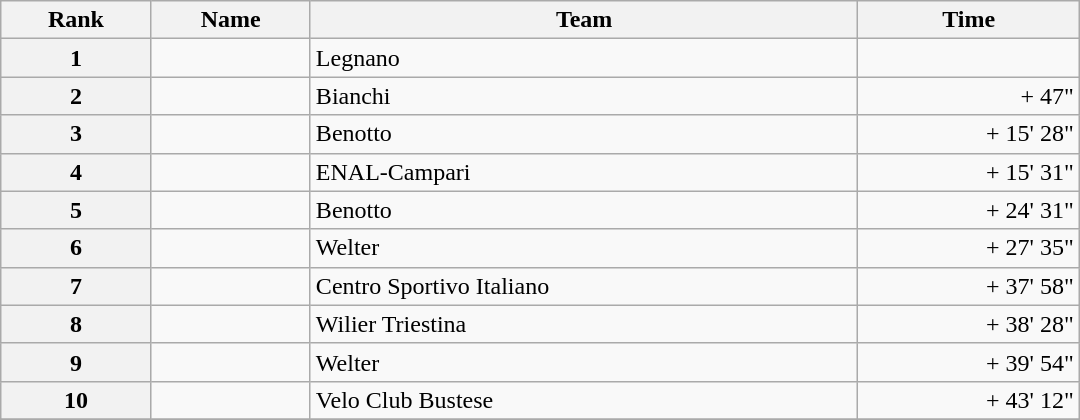<table class="wikitable" style="width:45em;margin-bottom:0;">
<tr>
<th>Rank</th>
<th>Name</th>
<th>Team</th>
<th>Time</th>
</tr>
<tr>
<th style="text-align:center">1</th>
<td> </td>
<td>Legnano</td>
<td align="right"></td>
</tr>
<tr>
<th style="text-align:center">2</th>
<td></td>
<td>Bianchi</td>
<td align="right">+ 47"</td>
</tr>
<tr>
<th style="text-align:center">3</th>
<td></td>
<td>Benotto</td>
<td align="right">+ 15' 28"</td>
</tr>
<tr>
<th style="text-align:center">4</th>
<td></td>
<td>ENAL-Campari</td>
<td align="right">+ 15' 31"</td>
</tr>
<tr>
<th style="text-align:center">5</th>
<td></td>
<td>Benotto</td>
<td align="right">+ 24' 31"</td>
</tr>
<tr>
<th style="text-align:center">6</th>
<td></td>
<td>Welter</td>
<td align="right">+ 27' 35"</td>
</tr>
<tr>
<th style="text-align:center">7</th>
<td></td>
<td>Centro Sportivo Italiano</td>
<td align="right">+ 37' 58"</td>
</tr>
<tr>
<th style="text-align:center">8</th>
<td></td>
<td>Wilier Triestina</td>
<td align="right">+ 38' 28"</td>
</tr>
<tr>
<th style="text-align:center">9</th>
<td></td>
<td>Welter</td>
<td align="right">+ 39' 54"</td>
</tr>
<tr>
<th style="text-align:center">10</th>
<td></td>
<td>Velo Club Bustese</td>
<td align="right">+ 43' 12"</td>
</tr>
<tr>
</tr>
</table>
